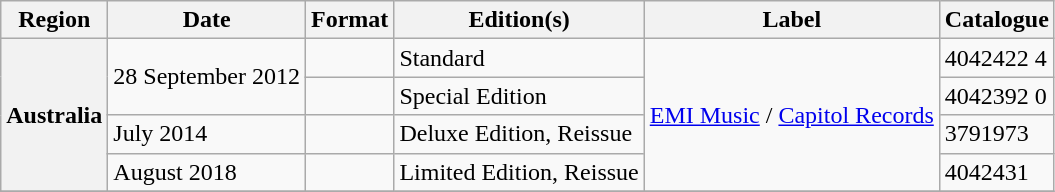<table class="wikitable plainrowheaders">
<tr>
<th scope="col">Region</th>
<th scope="col">Date</th>
<th scope="col">Format</th>
<th scope="col">Edition(s)</th>
<th scope="col">Label</th>
<th scope="col">Catalogue</th>
</tr>
<tr>
<th scope="row" rowspan="4">Australia</th>
<td scope="row" rowspan="2">28 September 2012</td>
<td></td>
<td>Standard</td>
<td scope="row" rowspan="4"><a href='#'>EMI Music</a> / <a href='#'>Capitol Records</a></td>
<td>4042422 4</td>
</tr>
<tr>
<td></td>
<td>Special Edition</td>
<td>4042392 0</td>
</tr>
<tr>
<td>July 2014</td>
<td></td>
<td>Deluxe Edition, Reissue</td>
<td>3791973</td>
</tr>
<tr>
<td>August 2018</td>
<td></td>
<td>Limited Edition, Reissue</td>
<td>4042431</td>
</tr>
<tr>
</tr>
</table>
